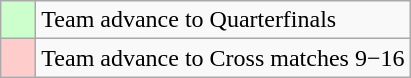<table class="wikitable">
<tr>
<td style="background:#cfc;">    </td>
<td>Team advance to Quarterfinals</td>
</tr>
<tr>
<td style="background:#fcc;">    </td>
<td>Team advance to Cross matches 9−16</td>
</tr>
</table>
